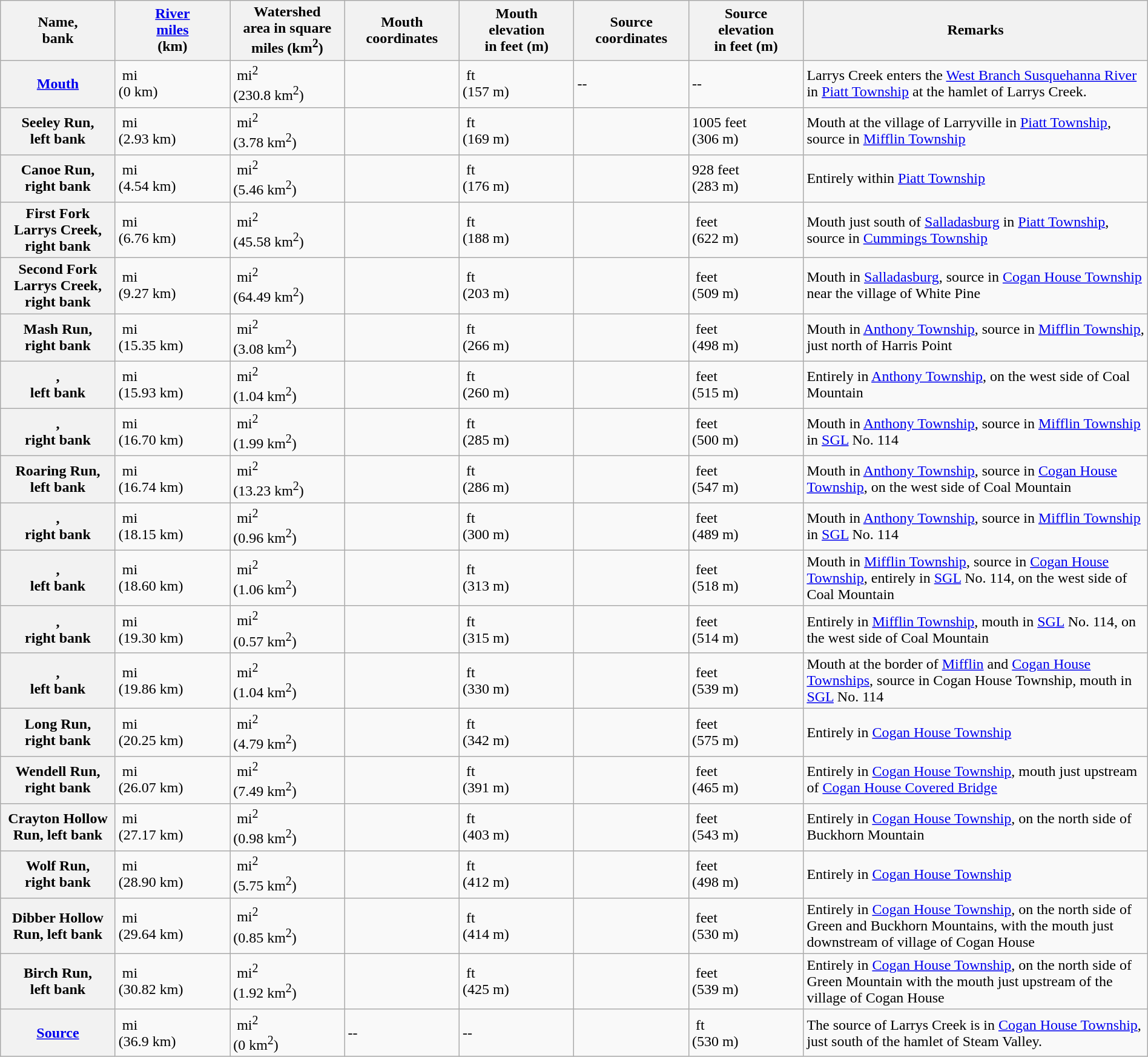<table class="wikitable sortable" style="width:100%">
<tr>
<th width=10% scope="col">Name,<br> bank</th>
<th width=10% scope="col"><a href='#'>River<br> miles</a><br> (km)</th>
<th width=10% scope="col">Watershed<br>area in square<br> miles (km<sup>2</sup>)</th>
<th width=10% scope="col">Mouth<br> coordinates</th>
<th width=10% scope="col">Mouth<br> elevation<br> in feet (m)</th>
<th width=10% scope="col">Source<br> coordinates</th>
<th width=10% scope="col">Source<br> elevation<br> in feet (m)</th>
<th width=30% class="unsortable" scope="col">Remarks</th>
</tr>
<tr ->
<th scope="row"><a href='#'>Mouth</a></th>
<td> mi<br> (0 km)</td>
<td> mi<sup>2</sup><br> (230.8 km<sup>2</sup>)</td>
<td></td>
<td> ft<br> (157 m)</td>
<td>--</td>
<td>--</td>
<td>Larrys Creek enters the <a href='#'>West Branch Susquehanna River</a> in <a href='#'>Piatt Township</a> at the hamlet of Larrys Creek.</td>
</tr>
<tr ->
<th scope="row">Seeley Run,<br>left bank</th>
<td> mi<br> (2.93 km)</td>
<td> mi<sup>2</sup><br> (3.78 km<sup>2</sup>)</td>
<td></td>
<td> ft<br> (169 m)</td>
<td></td>
<td>1005 feet<br>(306 m)</td>
<td>Mouth at the village of Larryville in <a href='#'>Piatt Township</a>, source in <a href='#'>Mifflin Township</a></td>
</tr>
<tr ->
<th scope="row">Canoe Run,<br>right bank</th>
<td> mi<br> (4.54 km)</td>
<td> mi<sup>2</sup><br> (5.46 km<sup>2</sup>)</td>
<td></td>
<td> ft<br> (176 m)</td>
<td></td>
<td>928 feet<br>(283 m)</td>
<td>Entirely within <a href='#'>Piatt Township</a></td>
</tr>
<tr ->
<th scope="row">First Fork<br>Larrys Creek,<br>right bank</th>
<td> mi<br> (6.76 km)</td>
<td> mi<sup>2</sup><br> (45.58 km<sup>2</sup>)</td>
<td></td>
<td> ft<br> (188 m)</td>
<td></td>
<td> feet<br>(622 m)</td>
<td>Mouth just south of <a href='#'>Salladasburg</a> in <a href='#'>Piatt Township</a>, source in <a href='#'>Cummings Township</a></td>
</tr>
<tr ->
<th scope="row">Second Fork<br>Larrys Creek,<br>right bank</th>
<td> mi<br> (9.27 km)</td>
<td> mi<sup>2</sup><br> (64.49 km<sup>2</sup>)</td>
<td></td>
<td> ft<br> (203 m)</td>
<td></td>
<td> feet<br>(509 m)</td>
<td>Mouth in <a href='#'>Salladasburg</a>, source in <a href='#'>Cogan House Township</a> near the village of White Pine</td>
</tr>
<tr ->
<th scope="row">Mash Run,<br>right bank</th>
<td> mi<br> (15.35 km)</td>
<td> mi<sup>2</sup><br> (3.08 km<sup>2</sup>)</td>
<td></td>
<td> ft<br> (266 m)</td>
<td></td>
<td> feet<br>(498 m)</td>
<td>Mouth in <a href='#'>Anthony Township</a>, source in <a href='#'>Mifflin Township</a>, just north of Harris Point</td>
</tr>
<tr ->
<th scope="row">,<br> left bank</th>
<td> mi<br> (15.93 km)</td>
<td> mi<sup>2</sup><br> (1.04 km<sup>2</sup>)</td>
<td></td>
<td> ft<br> (260 m)</td>
<td></td>
<td> feet<br>(515 m)</td>
<td>Entirely in <a href='#'>Anthony Township</a>, on the west side of Coal Mountain</td>
</tr>
<tr ->
<th scope="row">,<br>right bank</th>
<td> mi<br> (16.70 km)</td>
<td> mi<sup>2</sup><br> (1.99 km<sup>2</sup>)</td>
<td></td>
<td> ft<br> (285 m)</td>
<td></td>
<td> feet<br>(500 m)</td>
<td>Mouth in <a href='#'>Anthony Township</a>, source in <a href='#'>Mifflin Township</a> in <a href='#'>SGL</a> No. 114</td>
</tr>
<tr ->
<th scope="row">Roaring Run,<br> left bank</th>
<td> mi<br> (16.74 km)</td>
<td> mi<sup>2</sup><br> (13.23 km<sup>2</sup>)</td>
<td></td>
<td> ft<br> (286 m)</td>
<td></td>
<td> feet<br>(547 m)</td>
<td>Mouth in <a href='#'>Anthony Township</a>, source in <a href='#'>Cogan House Township</a>, on the west side of Coal Mountain</td>
</tr>
<tr ->
<th scope="row">,<br>right bank</th>
<td> mi<br> (18.15 km)</td>
<td> mi<sup>2</sup><br> (0.96 km<sup>2</sup>)</td>
<td></td>
<td> ft<br> (300 m)</td>
<td></td>
<td> feet<br>(489 m)</td>
<td>Mouth in <a href='#'>Anthony Township</a>, source in <a href='#'>Mifflin Township</a> in <a href='#'>SGL</a> No. 114</td>
</tr>
<tr ->
<th scope="row">,<br> left bank</th>
<td> mi<br> (18.60 km)</td>
<td> mi<sup>2</sup><br> (1.06 km<sup>2</sup>)</td>
<td></td>
<td> ft<br> (313 m)</td>
<td></td>
<td> feet<br>(518 m)</td>
<td>Mouth in <a href='#'>Mifflin Township</a>, source in <a href='#'>Cogan House Township</a>, entirely in <a href='#'>SGL</a> No. 114, on the west side of Coal Mountain</td>
</tr>
<tr ->
<th scope="row">,<br>right bank</th>
<td> mi<br> (19.30 km)</td>
<td> mi<sup>2</sup><br> (0.57 km<sup>2</sup>)</td>
<td></td>
<td> ft<br> (315 m)</td>
<td></td>
<td> feet<br>(514 m)</td>
<td>Entirely in <a href='#'>Mifflin Township</a>, mouth in <a href='#'>SGL</a> No. 114, on the west side of Coal Mountain</td>
</tr>
<tr ->
<th scope="row">,<br> left bank</th>
<td> mi<br> (19.86 km)</td>
<td> mi<sup>2</sup><br> (1.04 km<sup>2</sup>)</td>
<td></td>
<td> ft<br> (330 m)</td>
<td></td>
<td> feet<br>(539 m)</td>
<td>Mouth at the border of <a href='#'>Mifflin</a> and <a href='#'>Cogan House Townships</a>, source in Cogan House Township, mouth in <a href='#'>SGL</a> No. 114</td>
</tr>
<tr ->
<th scope="row">Long Run,<br>right bank</th>
<td> mi<br> (20.25 km)</td>
<td> mi<sup>2</sup><br> (4.79 km<sup>2</sup>)</td>
<td></td>
<td> ft<br> (342 m)</td>
<td></td>
<td> feet<br>(575 m)</td>
<td>Entirely in <a href='#'>Cogan House Township</a></td>
</tr>
<tr ->
<th scope="row">Wendell Run,<br>right bank</th>
<td> mi<br> (26.07 km)</td>
<td> mi<sup>2</sup><br> (7.49 km<sup>2</sup>)</td>
<td></td>
<td> ft<br> (391 m)</td>
<td></td>
<td> feet<br>(465 m)</td>
<td>Entirely in <a href='#'>Cogan House Township</a>, mouth just upstream of <a href='#'>Cogan House Covered Bridge</a></td>
</tr>
<tr ->
<th scope="row">Crayton Hollow<br> Run, left bank</th>
<td> mi<br> (27.17 km)</td>
<td> mi<sup>2</sup><br> (0.98 km<sup>2</sup>)</td>
<td></td>
<td> ft<br> (403 m)</td>
<td></td>
<td> feet<br>(543 m)</td>
<td>Entirely in <a href='#'>Cogan House Township</a>, on the north side of Buckhorn Mountain</td>
</tr>
<tr ->
<th scope="row">Wolf Run,<br>right bank</th>
<td> mi<br> (28.90 km)</td>
<td> mi<sup>2</sup><br> (5.75 km<sup>2</sup>)</td>
<td></td>
<td> ft<br> (412 m)</td>
<td></td>
<td> feet<br>(498 m)</td>
<td>Entirely in <a href='#'>Cogan House Township</a></td>
</tr>
<tr ->
<th scope="row">Dibber Hollow<br> Run, left bank</th>
<td> mi<br> (29.64 km)</td>
<td> mi<sup>2</sup><br> (0.85 km<sup>2</sup>)</td>
<td></td>
<td> ft<br> (414 m)</td>
<td></td>
<td> feet<br>(530 m)</td>
<td>Entirely in <a href='#'>Cogan House Township</a>, on the north side of Green and Buckhorn Mountains, with the mouth just downstream of village of Cogan House</td>
</tr>
<tr ->
<th scope="row">Birch Run,<br>left bank</th>
<td> mi<br> (30.82 km)</td>
<td> mi<sup>2</sup><br> (1.92 km<sup>2</sup>)</td>
<td></td>
<td> ft<br> (425 m)</td>
<td></td>
<td> feet<br>(539 m)</td>
<td>Entirely in <a href='#'>Cogan House Township</a>, on the north side of Green Mountain with the mouth just upstream of the village of Cogan House</td>
</tr>
<tr ->
<th scope="row"><a href='#'>Source</a></th>
<td> mi<br> (36.9 km)</td>
<td> mi<sup>2</sup><br> (0 km<sup>2</sup>)</td>
<td>--</td>
<td>--</td>
<td></td>
<td> ft<br> (530 m)</td>
<td>The source of Larrys Creek is in <a href='#'>Cogan House Township</a>, just south of the hamlet of Steam Valley.</td>
</tr>
</table>
